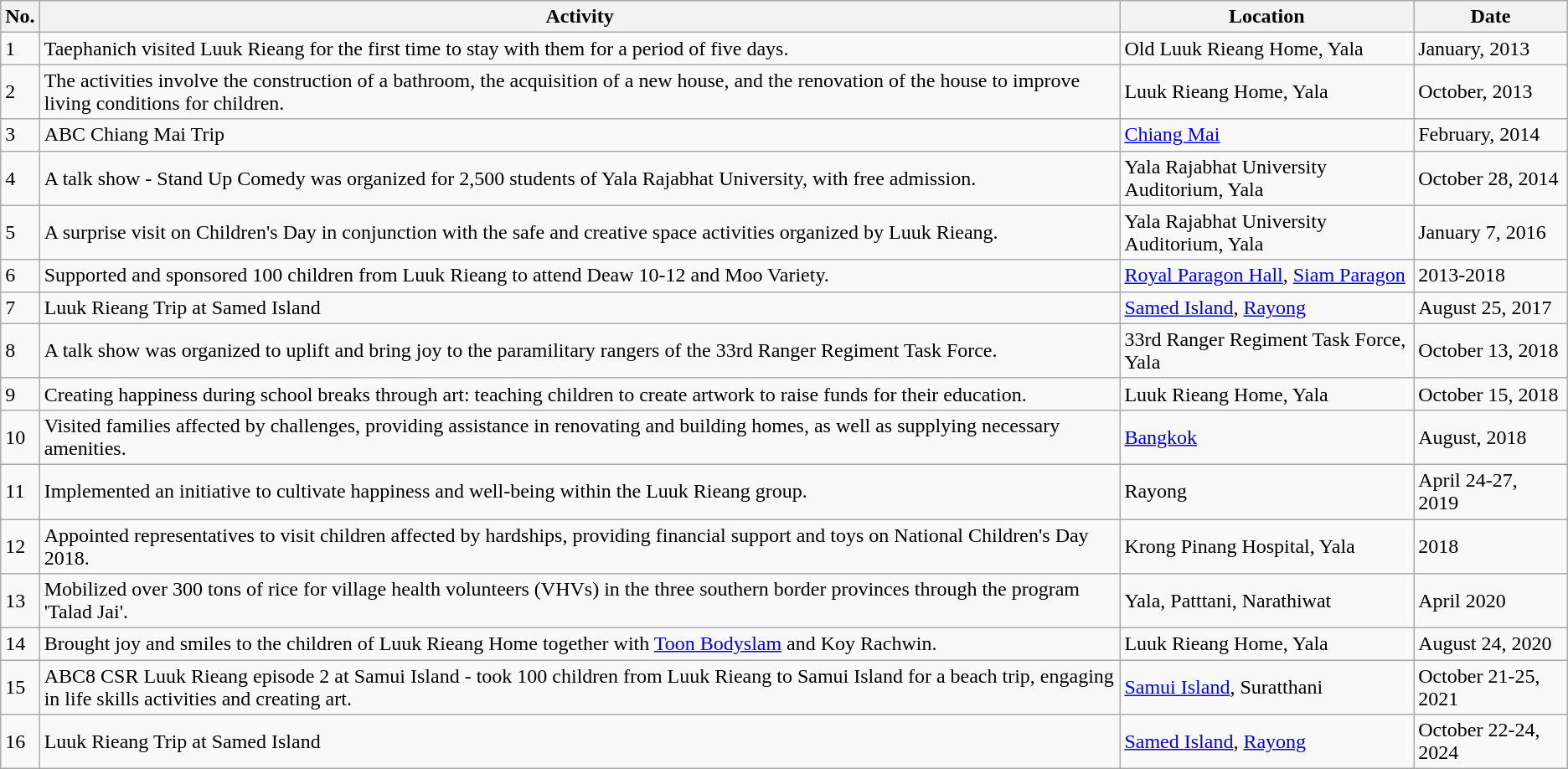<table class="wikitable">
<tr>
<th>No.</th>
<th>Activity</th>
<th>Location</th>
<th>Date</th>
</tr>
<tr>
<td>1</td>
<td>Taephanich visited Luuk Rieang for the first time to stay with them for a period of five days.</td>
<td>Old Luuk Rieang Home, Yala</td>
<td>January, 2013</td>
</tr>
<tr>
<td>2</td>
<td>The activities involve the construction of a bathroom, the acquisition of a new house, and the renovation of the house to improve living conditions for children.</td>
<td>Luuk Rieang Home, Yala</td>
<td>October, 2013</td>
</tr>
<tr>
<td>3</td>
<td>ABC Chiang Mai Trip</td>
<td><a href='#'>Chiang Mai</a></td>
<td>February, 2014</td>
</tr>
<tr>
<td>4</td>
<td>A talk show - Stand Up Comedy was organized for 2,500 students of Yala Rajabhat University, with free admission.</td>
<td>Yala Rajabhat University Auditorium, Yala</td>
<td>October 28, 2014</td>
</tr>
<tr>
<td>5</td>
<td>A surprise visit on Children's Day in conjunction with the safe and creative space activities organized by Luuk Rieang.</td>
<td>Yala Rajabhat University Auditorium, Yala</td>
<td>January 7, 2016</td>
</tr>
<tr>
<td>6</td>
<td>Supported and sponsored 100 children from Luuk Rieang to attend Deaw 10-12 and Moo Variety.</td>
<td><a href='#'>Royal Paragon Hall</a>, <a href='#'>Siam Paragon</a></td>
<td>2013-2018</td>
</tr>
<tr>
<td>7</td>
<td>Luuk Rieang Trip at Samed Island</td>
<td><a href='#'>Samed Island</a>, <a href='#'>Rayong</a></td>
<td>August 25, 2017</td>
</tr>
<tr>
<td>8</td>
<td>A talk show was organized to uplift and bring joy to the paramilitary rangers of the 33rd Ranger Regiment Task Force.</td>
<td>33rd Ranger Regiment Task Force, Yala</td>
<td>October 13, 2018</td>
</tr>
<tr>
<td>9</td>
<td>Creating happiness during school breaks through art: teaching children to create artwork to raise funds for their education.</td>
<td>Luuk Rieang Home, Yala</td>
<td>October 15, 2018</td>
</tr>
<tr>
<td>10</td>
<td>Visited families affected by challenges, providing assistance in renovating and building homes, as well as supplying necessary amenities.</td>
<td><a href='#'>Bangkok</a></td>
<td>August, 2018</td>
</tr>
<tr>
<td>11</td>
<td>Implemented an initiative to cultivate happiness and well-being within the Luuk Rieang group.</td>
<td>Rayong</td>
<td>April 24-27, 2019</td>
</tr>
<tr>
<td>12</td>
<td>Appointed representatives to visit children affected by hardships, providing financial support and toys on National Children's Day 2018.</td>
<td>Krong Pinang Hospital, Yala</td>
<td>2018</td>
</tr>
<tr>
<td>13</td>
<td>Mobilized over 300 tons of rice for village health volunteers (VHVs) in the three southern border provinces through the program 'Talad Jai'.</td>
<td>Yala, Patttani, Narathiwat</td>
<td>April 2020</td>
</tr>
<tr>
<td>14</td>
<td>Brought joy and smiles to the children of Luuk Rieang Home together with <a href='#'>Toon Bodyslam</a> and Koy Rachwin.</td>
<td>Luuk Rieang Home, Yala</td>
<td>August 24, 2020</td>
</tr>
<tr>
<td>15</td>
<td>ABC8 CSR Luuk Rieang episode 2 at Samui Island - took 100 children from Luuk Rieang to Samui Island for a beach trip, engaging in life skills activities and creating art.</td>
<td><a href='#'>Samui Island</a>, Suratthani</td>
<td>October 21-25, 2021</td>
</tr>
<tr>
<td>16</td>
<td>Luuk Rieang Trip at Samed Island</td>
<td><a href='#'>Samed Island</a>, <a href='#'>Rayong</a></td>
<td>October 22-24, 2024</td>
</tr>
</table>
